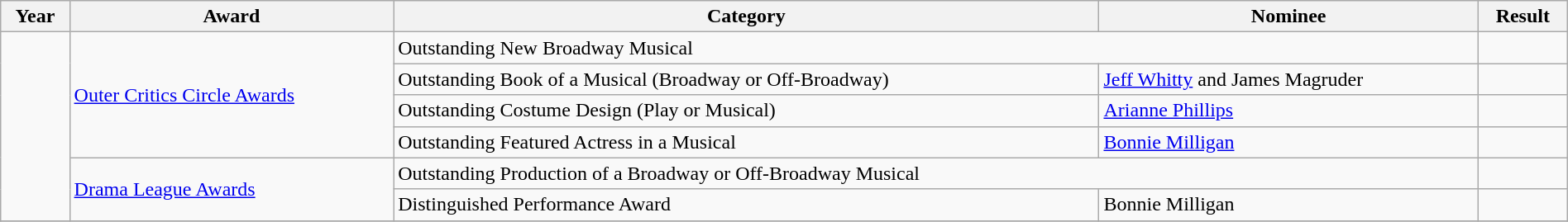<table class="wikitable" style="width:100%;">
<tr>
<th>Year</th>
<th><strong>Award</strong></th>
<th><strong>Category</strong></th>
<th><strong>Nominee</strong></th>
<th><strong>Result</strong></th>
</tr>
<tr>
<td rowspan="6"></td>
<td rowspan="4"><a href='#'>Outer Critics Circle Awards</a></td>
<td colspan="2">Outstanding New Broadway Musical</td>
<td></td>
</tr>
<tr>
<td>Outstanding Book of a Musical (Broadway or Off-Broadway)</td>
<td><a href='#'>Jeff Whitty</a> and James Magruder</td>
<td></td>
</tr>
<tr>
<td>Outstanding Costume Design (Play or Musical)</td>
<td><a href='#'>Arianne Phillips</a></td>
<td></td>
</tr>
<tr>
<td>Outstanding Featured Actress in a Musical</td>
<td><a href='#'>Bonnie Milligan</a></td>
<td></td>
</tr>
<tr>
<td rowspan="2"><a href='#'>Drama League Awards</a></td>
<td colspan="2">Outstanding Production of a Broadway or Off-Broadway Musical</td>
<td></td>
</tr>
<tr>
<td>Distinguished Performance Award</td>
<td>Bonnie Milligan</td>
<td></td>
</tr>
<tr>
</tr>
</table>
